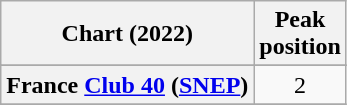<table class="wikitable sortable plainrowheaders" style="text-align:center">
<tr>
<th scope="col">Chart (2022)</th>
<th scope="col">Peak<br>position</th>
</tr>
<tr>
</tr>
<tr>
</tr>
<tr>
<th scope="row">France <a href='#'>Club 40</a> (<a href='#'>SNEP</a>)</th>
<td>2</td>
</tr>
<tr>
</tr>
</table>
